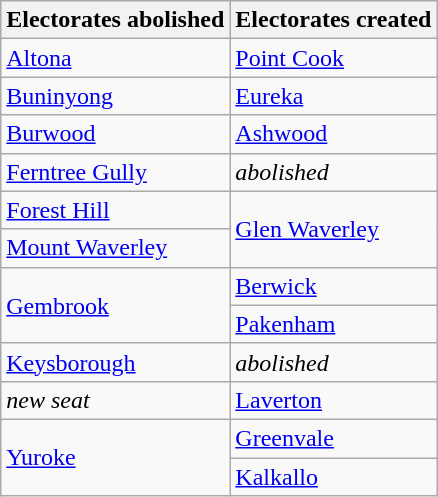<table class="wikitable">
<tr>
<th>Electorates abolished</th>
<th>Electorates created</th>
</tr>
<tr>
<td><a href='#'>Altona</a></td>
<td><a href='#'>Point Cook</a></td>
</tr>
<tr>
<td><a href='#'>Buninyong</a></td>
<td><a href='#'>Eureka</a></td>
</tr>
<tr>
<td><a href='#'>Burwood</a></td>
<td><a href='#'>Ashwood</a></td>
</tr>
<tr>
<td><a href='#'>Ferntree Gully</a></td>
<td><em>abolished</em></td>
</tr>
<tr>
<td><a href='#'>Forest Hill</a></td>
<td rowspan=2><a href='#'>Glen Waverley</a></td>
</tr>
<tr>
<td><a href='#'>Mount Waverley</a></td>
</tr>
<tr>
<td rowspan=2><a href='#'>Gembrook</a></td>
<td><a href='#'>Berwick</a></td>
</tr>
<tr>
<td><a href='#'>Pakenham</a></td>
</tr>
<tr>
<td><a href='#'>Keysborough</a></td>
<td><em>abolished</em></td>
</tr>
<tr>
<td><em>new seat</em></td>
<td><a href='#'>Laverton</a></td>
</tr>
<tr>
<td rowspan=2><a href='#'>Yuroke</a></td>
<td><a href='#'>Greenvale</a></td>
</tr>
<tr>
<td><a href='#'>Kalkallo</a></td>
</tr>
</table>
